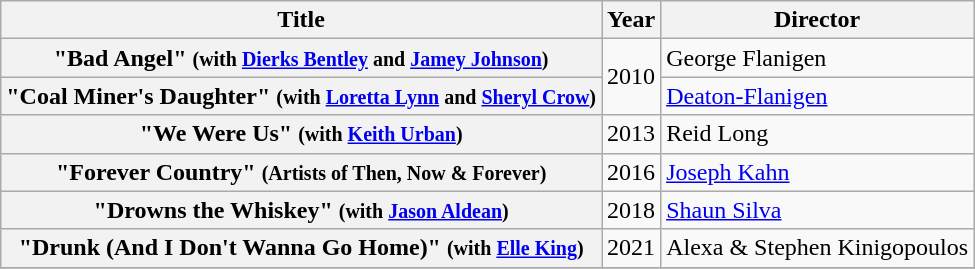<table class="wikitable plainrowheaders">
<tr>
<th>Title</th>
<th>Year</th>
<th>Director</th>
</tr>
<tr>
<th scope="row">"Bad Angel" <small>(with <a href='#'>Dierks Bentley</a> and <a href='#'>Jamey Johnson</a>)</small></th>
<td rowspan="2">2010</td>
<td>George Flanigen</td>
</tr>
<tr>
<th scope="row">"Coal Miner's Daughter" <small>(with <a href='#'>Loretta Lynn</a> and <a href='#'>Sheryl Crow</a>)</small></th>
<td><a href='#'>Deaton-Flanigen</a></td>
</tr>
<tr>
<th scope="row">"We Were Us" <small>(with <a href='#'>Keith Urban</a>)</small></th>
<td>2013</td>
<td>Reid Long</td>
</tr>
<tr>
<th scope="row">"Forever Country" <small>(Artists of Then, Now & Forever)</small></th>
<td>2016</td>
<td><a href='#'>Joseph Kahn</a></td>
</tr>
<tr>
<th scope="row">"Drowns the Whiskey" <small>(with <a href='#'>Jason Aldean</a>)</small></th>
<td>2018</td>
<td><a href='#'>Shaun Silva</a></td>
</tr>
<tr>
<th scope="row">"Drunk (And I Don't Wanna Go Home)" <small>(with <a href='#'>Elle King</a>)</small></th>
<td>2021</td>
<td>Alexa & Stephen Kinigopoulos</td>
</tr>
<tr>
</tr>
</table>
